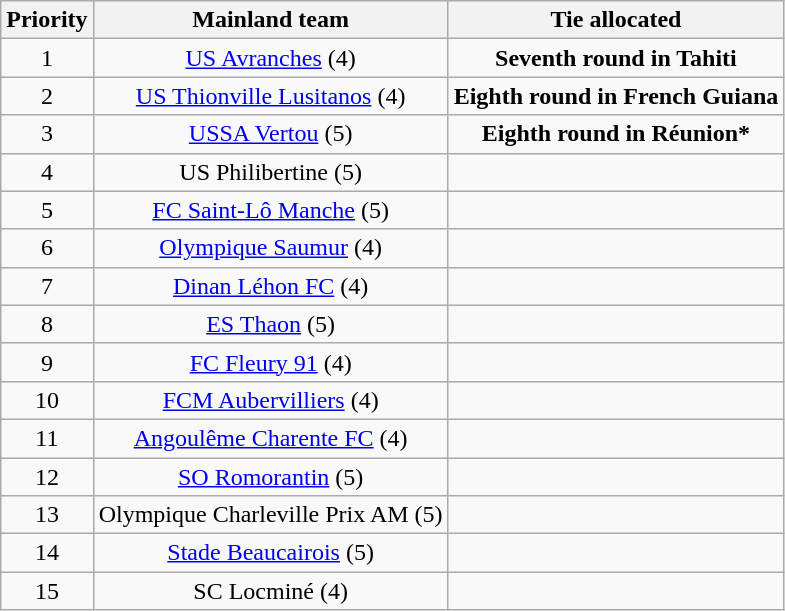<table class="wikitable" style="text-align: center">
<tr>
<th>Priority</th>
<th>Mainland team</th>
<th>Tie allocated</th>
</tr>
<tr>
<td>1</td>
<td><a href='#'>US Avranches</a> (4)</td>
<td><strong>Seventh round in Tahiti</strong></td>
</tr>
<tr>
<td>2</td>
<td><a href='#'>US Thionville Lusitanos</a> (4)</td>
<td><strong>Eighth round in French Guiana</strong></td>
</tr>
<tr>
<td>3</td>
<td><a href='#'>USSA Vertou</a> (5)</td>
<td><strong>Eighth round in Réunion*</strong></td>
</tr>
<tr>
<td>4</td>
<td>US Philibertine (5)</td>
<td></td>
</tr>
<tr>
<td>5</td>
<td><a href='#'>FC Saint-Lô Manche</a> (5)</td>
<td></td>
</tr>
<tr>
<td>6</td>
<td><a href='#'>Olympique Saumur</a> (4)</td>
<td></td>
</tr>
<tr>
<td>7</td>
<td><a href='#'>Dinan Léhon FC</a> (4)</td>
<td></td>
</tr>
<tr>
<td>8</td>
<td><a href='#'>ES Thaon</a> (5)</td>
<td></td>
</tr>
<tr>
<td>9</td>
<td><a href='#'>FC Fleury 91</a> (4)</td>
<td></td>
</tr>
<tr>
<td>10</td>
<td><a href='#'>FCM Aubervilliers</a> (4)</td>
<td></td>
</tr>
<tr>
<td>11</td>
<td><a href='#'>Angoulême Charente FC</a> (4)</td>
<td></td>
</tr>
<tr>
<td>12</td>
<td><a href='#'>SO Romorantin</a> (5)</td>
<td></td>
</tr>
<tr>
<td>13</td>
<td>Olympique Charleville Prix AM (5)</td>
<td></td>
</tr>
<tr>
<td>14</td>
<td><a href='#'>Stade Beaucairois</a> (5)</td>
<td></td>
</tr>
<tr>
<td>15</td>
<td>SC Locminé (4)</td>
<td></td>
</tr>
</table>
